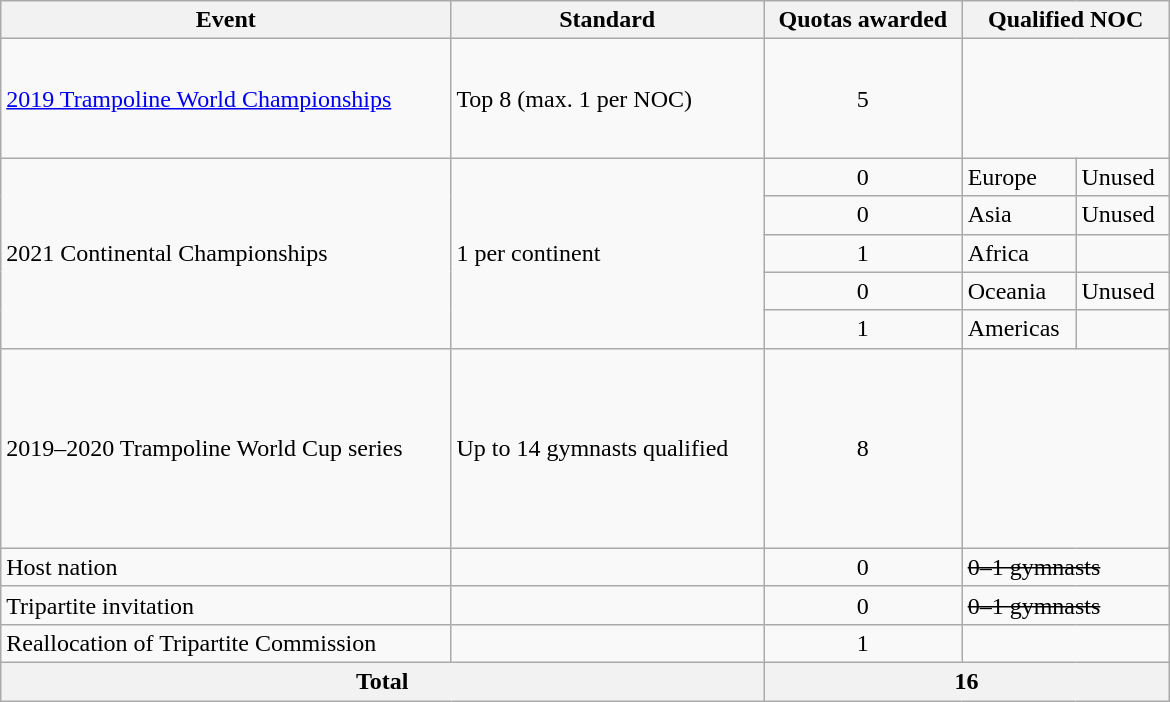<table class="wikitable" style="width:780px;">
<tr>
<th>Event</th>
<th>Standard</th>
<th>Quotas awarded</th>
<th colspan=2>Qualified NOC</th>
</tr>
<tr>
<td><a href='#'>2019 Trampoline World Championships</a></td>
<td>Top 8 (max. 1 per NOC)</td>
<td align=center>5</td>
<td colspan=2><br><br><br><br></td>
</tr>
<tr>
<td rowspan=5>2021 Continental Championships</td>
<td rowspan=5>1 per continent</td>
<td align=center>0</td>
<td>Europe</td>
<td>Unused</td>
</tr>
<tr>
<td align=center>0</td>
<td>Asia</td>
<td>Unused</td>
</tr>
<tr>
<td align=center>1</td>
<td>Africa</td>
<td></td>
</tr>
<tr>
<td align=center>0</td>
<td>Oceania</td>
<td>Unused</td>
</tr>
<tr>
<td align=center>1</td>
<td>Americas</td>
<td></td>
</tr>
<tr>
<td>2019–2020 Trampoline World Cup series</td>
<td>Up to 14 gymnasts qualified</td>
<td align=center>8</td>
<td colspan=2><br><br><br><br><br><br><br></td>
</tr>
<tr>
<td>Host nation</td>
<td></td>
<td align=center>0</td>
<td colspan=2><s>0–1 gymnasts</s></td>
</tr>
<tr>
<td>Tripartite invitation</td>
<td></td>
<td align=center>0</td>
<td colspan=2><s>0–1 gymnasts</s></td>
</tr>
<tr>
<td>Reallocation of Tripartite Commission</td>
<td></td>
<td align=center>1</td>
<td colspan=2></td>
</tr>
<tr>
<th colspan="2">Total</th>
<th colspan=3>16</th>
</tr>
</table>
